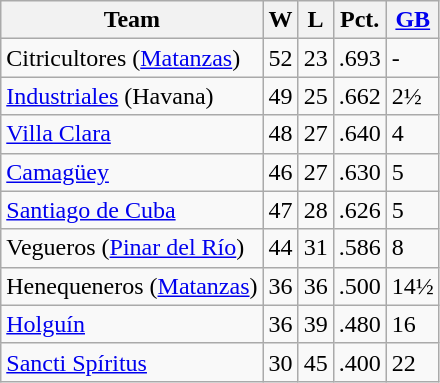<table class="wikitable">
<tr>
<th>Team</th>
<th>W</th>
<th>L</th>
<th>Pct.</th>
<th><a href='#'>GB</a></th>
</tr>
<tr>
<td>Citricultores (<a href='#'>Matanzas</a>)</td>
<td>52</td>
<td>23</td>
<td>.693</td>
<td>-</td>
</tr>
<tr>
<td><a href='#'>Industriales</a> (Havana)</td>
<td>49</td>
<td>25</td>
<td>.662</td>
<td>2½</td>
</tr>
<tr>
<td><a href='#'>Villa Clara</a></td>
<td>48</td>
<td>27</td>
<td>.640</td>
<td>4</td>
</tr>
<tr>
<td><a href='#'>Camagüey</a></td>
<td>46</td>
<td>27</td>
<td>.630</td>
<td>5</td>
</tr>
<tr>
<td><a href='#'>Santiago de Cuba</a></td>
<td>47</td>
<td>28</td>
<td>.626</td>
<td>5</td>
</tr>
<tr>
<td>Vegueros (<a href='#'>Pinar del Río</a>)</td>
<td>44</td>
<td>31</td>
<td>.586</td>
<td>8</td>
</tr>
<tr>
<td>Henequeneros (<a href='#'>Matanzas</a>)</td>
<td>36</td>
<td>36</td>
<td>.500</td>
<td>14½</td>
</tr>
<tr>
<td><a href='#'>Holguín</a></td>
<td>36</td>
<td>39</td>
<td>.480</td>
<td>16</td>
</tr>
<tr>
<td><a href='#'>Sancti Spíritus</a></td>
<td>30</td>
<td>45</td>
<td>.400</td>
<td>22</td>
</tr>
</table>
